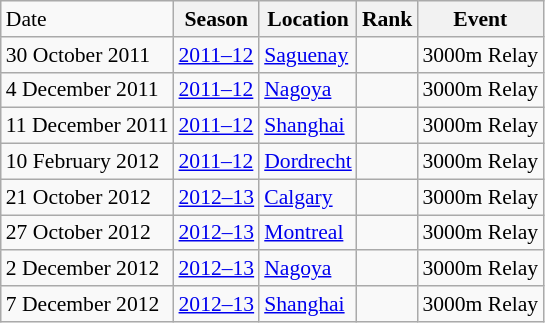<table class="wikitable sortable" style="font-size:90%" style="text-align:center">
<tr>
<td>Date</td>
<th>Season</th>
<th>Location</th>
<th>Rank</th>
<th>Event</th>
</tr>
<tr>
<td>30 October 2011</td>
<td><a href='#'>2011–12</a></td>
<td><a href='#'>Saguenay</a></td>
<td></td>
<td>3000m Relay</td>
</tr>
<tr>
<td>4 December 2011</td>
<td><a href='#'>2011–12</a></td>
<td><a href='#'>Nagoya</a></td>
<td></td>
<td>3000m Relay</td>
</tr>
<tr>
<td>11 December 2011</td>
<td><a href='#'>2011–12</a></td>
<td><a href='#'>Shanghai</a></td>
<td></td>
<td>3000m Relay</td>
</tr>
<tr>
<td>10 February 2012</td>
<td><a href='#'>2011–12</a></td>
<td><a href='#'>Dordrecht</a></td>
<td></td>
<td>3000m Relay</td>
</tr>
<tr>
<td>21 October 2012</td>
<td><a href='#'>2012–13</a></td>
<td><a href='#'>Calgary</a></td>
<td></td>
<td>3000m Relay</td>
</tr>
<tr>
<td>27 October 2012</td>
<td><a href='#'>2012–13</a></td>
<td><a href='#'>Montreal</a></td>
<td></td>
<td>3000m Relay</td>
</tr>
<tr>
<td>2 December 2012</td>
<td><a href='#'>2012–13</a></td>
<td><a href='#'>Nagoya</a></td>
<td></td>
<td>3000m Relay</td>
</tr>
<tr>
<td>7 December 2012</td>
<td><a href='#'>2012–13</a></td>
<td><a href='#'>Shanghai</a></td>
<td></td>
<td>3000m Relay</td>
</tr>
</table>
